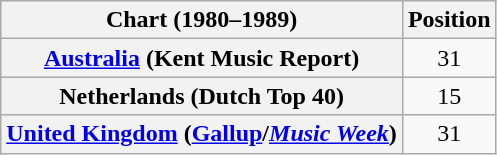<table class="wikitable plainrowheaders">
<tr>
<th scope="col">Chart (1980–1989)</th>
<th scope="col">Position</th>
</tr>
<tr>
<th scope="row"><a href='#'>Australia</a> (Kent Music Report)</th>
<td style="text-align:center">31</td>
</tr>
<tr>
<th scope="row">Netherlands (Dutch Top 40)</th>
<td style="text-align:center">15</td>
</tr>
<tr>
<th scope="row"><a href='#'>United Kingdom</a> (<a href='#'>Gallup</a>/<em><a href='#'>Music Week</a></em>)</th>
<td style="text-align:center">31</td>
</tr>
</table>
